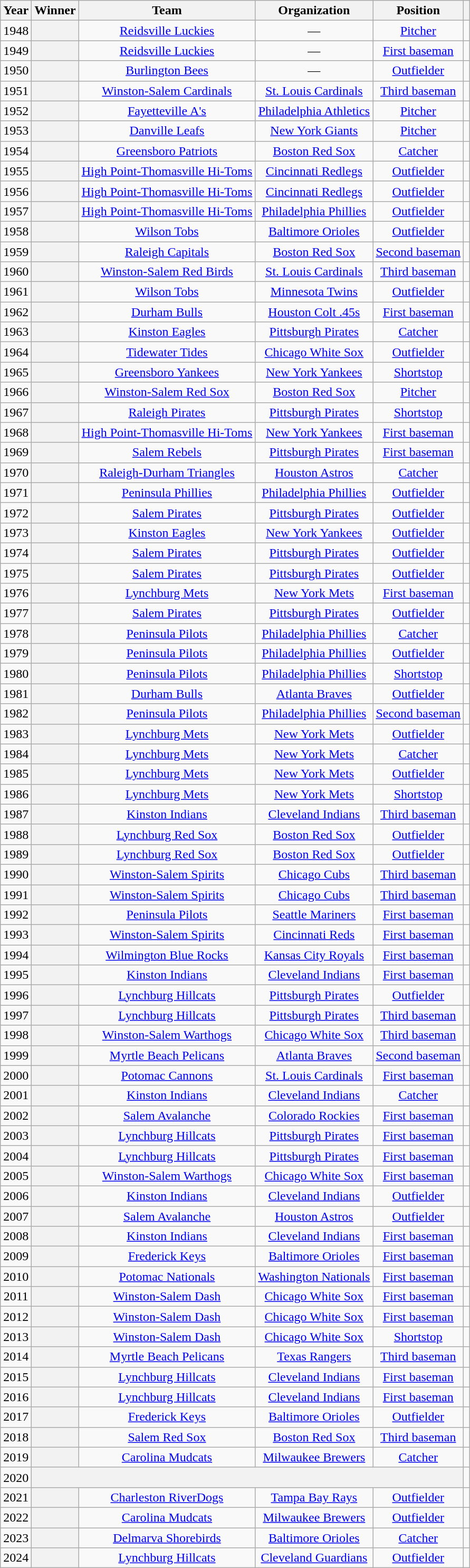<table class="wikitable sortable plainrowheaders" style="text-align:center">
<tr>
<th scope="col">Year</th>
<th scope="col">Winner</th>
<th scope="col">Team</th>
<th scope="col">Organization</th>
<th scope="col">Position</th>
<th scope="col" class="unsortable"></th>
</tr>
<tr>
<td>1948</td>
<th scope="row" style="text-align:center"></th>
<td><a href='#'>Reidsville Luckies</a></td>
<td>—</td>
<td><a href='#'>Pitcher</a></td>
<td></td>
</tr>
<tr>
<td>1949</td>
<th scope="row" style="text-align:center"></th>
<td><a href='#'>Reidsville Luckies</a></td>
<td>—</td>
<td><a href='#'>First baseman</a></td>
<td></td>
</tr>
<tr>
<td>1950</td>
<th scope="row" style="text-align:center"></th>
<td><a href='#'>Burlington Bees</a></td>
<td>—</td>
<td><a href='#'>Outfielder</a></td>
<td></td>
</tr>
<tr>
<td>1951</td>
<th scope="row" style="text-align:center"></th>
<td><a href='#'>Winston-Salem Cardinals</a></td>
<td><a href='#'>St. Louis Cardinals</a></td>
<td><a href='#'>Third baseman</a></td>
<td></td>
</tr>
<tr>
<td>1952</td>
<th scope="row" style="text-align:center"></th>
<td><a href='#'>Fayetteville A's</a></td>
<td><a href='#'>Philadelphia Athletics</a></td>
<td><a href='#'>Pitcher</a></td>
<td></td>
</tr>
<tr>
<td>1953</td>
<th scope="row" style="text-align:center"></th>
<td><a href='#'>Danville Leafs</a></td>
<td><a href='#'>New York Giants</a></td>
<td><a href='#'>Pitcher</a></td>
<td></td>
</tr>
<tr>
<td>1954</td>
<th scope="row" style="text-align:center"></th>
<td><a href='#'>Greensboro Patriots</a></td>
<td><a href='#'>Boston Red Sox</a></td>
<td><a href='#'>Catcher</a></td>
<td></td>
</tr>
<tr>
<td>1955</td>
<th scope="row" style="text-align:center"></th>
<td><a href='#'>High Point-Thomasville Hi-Toms</a></td>
<td><a href='#'>Cincinnati Redlegs</a></td>
<td><a href='#'>Outfielder</a></td>
<td></td>
</tr>
<tr>
<td>1956</td>
<th scope="row" style="text-align:center"></th>
<td><a href='#'>High Point-Thomasville Hi-Toms</a></td>
<td><a href='#'>Cincinnati Redlegs</a></td>
<td><a href='#'>Outfielder</a></td>
<td></td>
</tr>
<tr>
<td>1957</td>
<th scope="row" style="text-align:center"></th>
<td><a href='#'>High Point-Thomasville Hi-Toms</a></td>
<td><a href='#'>Philadelphia Phillies</a></td>
<td><a href='#'>Outfielder</a></td>
<td></td>
</tr>
<tr>
<td>1958</td>
<th scope="row" style="text-align:center"></th>
<td><a href='#'>Wilson Tobs</a></td>
<td><a href='#'>Baltimore Orioles</a></td>
<td><a href='#'>Outfielder</a></td>
<td></td>
</tr>
<tr>
<td>1959</td>
<th scope="row" style="text-align:center"></th>
<td><a href='#'>Raleigh Capitals</a></td>
<td><a href='#'>Boston Red Sox</a></td>
<td><a href='#'>Second baseman</a></td>
<td></td>
</tr>
<tr>
<td>1960</td>
<th scope="row" style="text-align:center"></th>
<td><a href='#'>Winston-Salem Red Birds</a></td>
<td><a href='#'>St. Louis Cardinals</a></td>
<td><a href='#'>Third baseman</a></td>
<td></td>
</tr>
<tr>
<td>1961</td>
<th scope="row" style="text-align:center"></th>
<td><a href='#'>Wilson Tobs</a></td>
<td><a href='#'>Minnesota Twins</a></td>
<td><a href='#'>Outfielder</a></td>
<td></td>
</tr>
<tr>
<td>1962</td>
<th scope="row" style="text-align:center"></th>
<td><a href='#'>Durham Bulls</a></td>
<td><a href='#'>Houston Colt .45s</a></td>
<td><a href='#'>First baseman</a></td>
<td></td>
</tr>
<tr>
<td>1963</td>
<th scope="row" style="text-align:center"></th>
<td><a href='#'>Kinston Eagles</a></td>
<td><a href='#'>Pittsburgh Pirates</a></td>
<td><a href='#'>Catcher</a></td>
<td></td>
</tr>
<tr>
<td>1964</td>
<th scope="row" style="text-align:center"></th>
<td><a href='#'>Tidewater Tides</a></td>
<td><a href='#'>Chicago White Sox</a></td>
<td><a href='#'>Outfielder</a></td>
<td></td>
</tr>
<tr>
<td>1965</td>
<th scope="row" style="text-align:center"></th>
<td><a href='#'>Greensboro Yankees</a></td>
<td><a href='#'>New York Yankees</a></td>
<td><a href='#'>Shortstop</a></td>
<td></td>
</tr>
<tr>
<td>1966</td>
<th scope="row" style="text-align:center"></th>
<td><a href='#'>Winston-Salem Red Sox</a></td>
<td><a href='#'>Boston Red Sox</a></td>
<td><a href='#'>Pitcher</a></td>
<td></td>
</tr>
<tr>
<td>1967</td>
<th scope="row" style="text-align:center"></th>
<td><a href='#'>Raleigh Pirates</a></td>
<td><a href='#'>Pittsburgh Pirates</a></td>
<td><a href='#'>Shortstop</a></td>
<td></td>
</tr>
<tr>
<td>1968</td>
<th scope="row" style="text-align:center"></th>
<td><a href='#'>High Point-Thomasville Hi-Toms</a></td>
<td><a href='#'>New York Yankees</a></td>
<td><a href='#'>First baseman</a></td>
<td></td>
</tr>
<tr>
<td>1969</td>
<th scope="row" style="text-align:center"></th>
<td><a href='#'>Salem Rebels</a></td>
<td><a href='#'>Pittsburgh Pirates</a></td>
<td><a href='#'>First baseman</a></td>
<td></td>
</tr>
<tr>
<td>1970</td>
<th scope="row" style="text-align:center"></th>
<td><a href='#'>Raleigh-Durham Triangles</a></td>
<td><a href='#'>Houston Astros</a></td>
<td><a href='#'>Catcher</a></td>
<td></td>
</tr>
<tr>
<td>1971</td>
<th scope="row" style="text-align:center"></th>
<td><a href='#'>Peninsula Phillies</a></td>
<td><a href='#'>Philadelphia Phillies</a></td>
<td><a href='#'>Outfielder</a></td>
<td></td>
</tr>
<tr>
<td>1972</td>
<th scope="row" style="text-align:center"></th>
<td><a href='#'>Salem Pirates</a></td>
<td><a href='#'>Pittsburgh Pirates</a></td>
<td><a href='#'>Outfielder</a></td>
<td></td>
</tr>
<tr>
<td>1973</td>
<th scope="row" style="text-align:center"></th>
<td><a href='#'>Kinston Eagles</a></td>
<td><a href='#'>New York Yankees</a></td>
<td><a href='#'>Outfielder</a></td>
<td></td>
</tr>
<tr>
<td>1974</td>
<th scope="row" style="text-align:center"></th>
<td><a href='#'>Salem Pirates</a></td>
<td><a href='#'>Pittsburgh Pirates</a></td>
<td><a href='#'>Outfielder</a></td>
<td></td>
</tr>
<tr>
<td>1975</td>
<th scope="row" style="text-align:center"></th>
<td><a href='#'>Salem Pirates</a></td>
<td><a href='#'>Pittsburgh Pirates</a></td>
<td><a href='#'>Outfielder</a></td>
<td></td>
</tr>
<tr>
<td>1976</td>
<th scope="row" style="text-align:center"></th>
<td><a href='#'>Lynchburg Mets</a></td>
<td><a href='#'>New York Mets</a></td>
<td><a href='#'>First baseman</a></td>
<td></td>
</tr>
<tr>
<td>1977</td>
<th scope="row" style="text-align:center"></th>
<td><a href='#'>Salem Pirates</a></td>
<td><a href='#'>Pittsburgh Pirates</a></td>
<td><a href='#'>Outfielder</a></td>
<td></td>
</tr>
<tr>
<td>1978</td>
<th scope="row" style="text-align:center"></th>
<td><a href='#'>Peninsula Pilots</a></td>
<td><a href='#'>Philadelphia Phillies</a></td>
<td><a href='#'>Catcher</a></td>
<td></td>
</tr>
<tr>
<td>1979</td>
<th scope="row" style="text-align:center"></th>
<td><a href='#'>Peninsula Pilots</a></td>
<td><a href='#'>Philadelphia Phillies</a></td>
<td><a href='#'>Outfielder</a></td>
<td></td>
</tr>
<tr>
<td>1980</td>
<th scope="row" style="text-align:center"></th>
<td><a href='#'>Peninsula Pilots</a></td>
<td><a href='#'>Philadelphia Phillies</a></td>
<td><a href='#'>Shortstop</a></td>
<td></td>
</tr>
<tr>
<td>1981</td>
<th scope="row" style="text-align:center"></th>
<td><a href='#'>Durham Bulls</a></td>
<td><a href='#'>Atlanta Braves</a></td>
<td><a href='#'>Outfielder</a></td>
<td></td>
</tr>
<tr>
<td>1982</td>
<th scope="row" style="text-align:center"></th>
<td><a href='#'>Peninsula Pilots</a></td>
<td><a href='#'>Philadelphia Phillies</a></td>
<td><a href='#'>Second baseman</a></td>
<td></td>
</tr>
<tr>
<td>1983</td>
<th scope="row" style="text-align:center"></th>
<td><a href='#'>Lynchburg Mets</a></td>
<td><a href='#'>New York Mets</a></td>
<td><a href='#'>Outfielder</a></td>
<td></td>
</tr>
<tr>
<td>1984</td>
<th scope="row" style="text-align:center"></th>
<td><a href='#'>Lynchburg Mets</a></td>
<td><a href='#'>New York Mets</a></td>
<td><a href='#'>Catcher</a></td>
<td></td>
</tr>
<tr>
<td>1985</td>
<th scope="row" style="text-align:center"></th>
<td><a href='#'>Lynchburg Mets</a></td>
<td><a href='#'>New York Mets</a></td>
<td><a href='#'>Outfielder</a></td>
<td></td>
</tr>
<tr>
<td>1986</td>
<th scope="row" style="text-align:center"></th>
<td><a href='#'>Lynchburg Mets</a></td>
<td><a href='#'>New York Mets</a></td>
<td><a href='#'>Shortstop</a></td>
<td></td>
</tr>
<tr>
<td>1987</td>
<th scope="row" style="text-align:center"></th>
<td><a href='#'>Kinston Indians</a></td>
<td><a href='#'>Cleveland Indians</a></td>
<td><a href='#'>Third baseman</a></td>
<td></td>
</tr>
<tr>
<td>1988</td>
<th scope="row" style="text-align:center"></th>
<td><a href='#'>Lynchburg Red Sox</a></td>
<td><a href='#'>Boston Red Sox</a></td>
<td><a href='#'>Outfielder</a></td>
<td></td>
</tr>
<tr>
<td>1989</td>
<th scope="row" style="text-align:center"></th>
<td><a href='#'>Lynchburg Red Sox</a></td>
<td><a href='#'>Boston Red Sox</a></td>
<td><a href='#'>Outfielder</a></td>
<td></td>
</tr>
<tr>
<td>1990</td>
<th scope="row" style="text-align:center"></th>
<td><a href='#'>Winston-Salem Spirits</a></td>
<td><a href='#'>Chicago Cubs</a></td>
<td><a href='#'>Third baseman</a></td>
<td></td>
</tr>
<tr>
<td>1991</td>
<th scope="row" style="text-align:center"></th>
<td><a href='#'>Winston-Salem Spirits</a></td>
<td><a href='#'>Chicago Cubs</a></td>
<td><a href='#'>Third baseman</a></td>
<td></td>
</tr>
<tr>
<td>1992</td>
<th scope="row" style="text-align:center"> </th>
<td><a href='#'>Peninsula Pilots</a></td>
<td><a href='#'>Seattle Mariners</a></td>
<td><a href='#'>First baseman</a></td>
<td></td>
</tr>
<tr>
<td>1993</td>
<th scope="row" style="text-align:center"> </th>
<td><a href='#'>Winston-Salem Spirits</a></td>
<td><a href='#'>Cincinnati Reds</a></td>
<td><a href='#'>First baseman</a></td>
<td></td>
</tr>
<tr>
<td>1994</td>
<th scope="row" style="text-align:center"></th>
<td><a href='#'>Wilmington Blue Rocks</a></td>
<td><a href='#'>Kansas City Royals</a></td>
<td><a href='#'>First baseman</a></td>
<td></td>
</tr>
<tr>
<td>1995</td>
<th scope="row" style="text-align:center"></th>
<td><a href='#'>Kinston Indians</a></td>
<td><a href='#'>Cleveland Indians</a></td>
<td><a href='#'>First baseman</a></td>
<td></td>
</tr>
<tr>
<td>1996</td>
<th scope="row" style="text-align:center"></th>
<td><a href='#'>Lynchburg Hillcats</a></td>
<td><a href='#'>Pittsburgh Pirates</a></td>
<td><a href='#'>Outfielder</a></td>
<td></td>
</tr>
<tr>
<td>1997</td>
<th scope="row" style="text-align:center"></th>
<td><a href='#'>Lynchburg Hillcats</a></td>
<td><a href='#'>Pittsburgh Pirates</a></td>
<td><a href='#'>Third baseman</a></td>
<td></td>
</tr>
<tr>
<td>1998</td>
<th scope="row" style="text-align:center"></th>
<td><a href='#'>Winston-Salem Warthogs</a></td>
<td><a href='#'>Chicago White Sox</a></td>
<td><a href='#'>Third baseman</a></td>
<td></td>
</tr>
<tr>
<td>1999</td>
<th scope="row" style="text-align:center"></th>
<td><a href='#'>Myrtle Beach Pelicans</a></td>
<td><a href='#'>Atlanta Braves</a></td>
<td><a href='#'>Second baseman</a></td>
<td></td>
</tr>
<tr>
<td>2000</td>
<th scope="row" style="text-align:center"></th>
<td><a href='#'>Potomac Cannons</a></td>
<td><a href='#'>St. Louis Cardinals</a></td>
<td><a href='#'>First baseman</a></td>
<td></td>
</tr>
<tr>
<td>2001</td>
<th scope="row" style="text-align:center"></th>
<td><a href='#'>Kinston Indians</a></td>
<td><a href='#'>Cleveland Indians</a></td>
<td><a href='#'>Catcher</a></td>
<td></td>
</tr>
<tr>
<td>2002</td>
<th scope="row" style="text-align:center"></th>
<td><a href='#'>Salem Avalanche</a></td>
<td><a href='#'>Colorado Rockies</a></td>
<td><a href='#'>First baseman</a></td>
<td></td>
</tr>
<tr>
<td>2003</td>
<th scope="row" style="text-align:center"></th>
<td><a href='#'>Lynchburg Hillcats</a></td>
<td><a href='#'>Pittsburgh Pirates</a></td>
<td><a href='#'>First baseman</a></td>
<td></td>
</tr>
<tr>
<td>2004</td>
<th scope="row" style="text-align:center"></th>
<td><a href='#'>Lynchburg Hillcats</a></td>
<td><a href='#'>Pittsburgh Pirates</a></td>
<td><a href='#'>First baseman</a></td>
<td></td>
</tr>
<tr>
<td>2005</td>
<th scope="row" style="text-align:center"></th>
<td><a href='#'>Winston-Salem Warthogs</a></td>
<td><a href='#'>Chicago White Sox</a></td>
<td><a href='#'>First baseman</a></td>
<td></td>
</tr>
<tr>
<td>2006</td>
<th scope="row" style="text-align:center"></th>
<td><a href='#'>Kinston Indians</a></td>
<td><a href='#'>Cleveland Indians</a></td>
<td><a href='#'>Outfielder</a></td>
<td></td>
</tr>
<tr>
<td>2007</td>
<th scope="row" style="text-align:center"></th>
<td><a href='#'>Salem Avalanche</a></td>
<td><a href='#'>Houston Astros</a></td>
<td><a href='#'>Outfielder</a></td>
<td></td>
</tr>
<tr>
<td>2008</td>
<th scope="row" style="text-align:center"></th>
<td><a href='#'>Kinston Indians</a></td>
<td><a href='#'>Cleveland Indians</a></td>
<td><a href='#'>First baseman</a></td>
<td></td>
</tr>
<tr>
<td>2009</td>
<th scope="row" style="text-align:center"></th>
<td><a href='#'>Frederick Keys</a></td>
<td><a href='#'>Baltimore Orioles</a></td>
<td><a href='#'>First baseman</a></td>
<td></td>
</tr>
<tr>
<td>2010</td>
<th scope="row" style="text-align:center"></th>
<td><a href='#'>Potomac Nationals</a></td>
<td><a href='#'>Washington Nationals</a></td>
<td><a href='#'>First baseman</a></td>
<td></td>
</tr>
<tr>
<td>2011</td>
<th scope="row" style="text-align:center"></th>
<td><a href='#'>Winston-Salem Dash</a></td>
<td><a href='#'>Chicago White Sox</a></td>
<td><a href='#'>First baseman</a></td>
<td></td>
</tr>
<tr>
<td>2012</td>
<th scope="row" style="text-align:center"></th>
<td><a href='#'>Winston-Salem Dash</a></td>
<td><a href='#'>Chicago White Sox</a></td>
<td><a href='#'>First baseman</a></td>
<td></td>
</tr>
<tr>
<td>2013</td>
<th scope="row" style="text-align:center"></th>
<td><a href='#'>Winston-Salem Dash</a></td>
<td><a href='#'>Chicago White Sox</a></td>
<td><a href='#'>Shortstop</a></td>
<td></td>
</tr>
<tr>
<td>2014</td>
<th scope="row" style="text-align:center"></th>
<td><a href='#'>Myrtle Beach Pelicans</a></td>
<td><a href='#'>Texas Rangers</a></td>
<td><a href='#'>Third baseman</a></td>
<td></td>
</tr>
<tr>
<td>2015</td>
<th scope="row" style="text-align:center"></th>
<td><a href='#'>Lynchburg Hillcats</a></td>
<td><a href='#'>Cleveland Indians</a></td>
<td><a href='#'>First baseman</a></td>
<td></td>
</tr>
<tr>
<td>2016</td>
<th scope="row" style="text-align:center"></th>
<td><a href='#'>Lynchburg Hillcats</a></td>
<td><a href='#'>Cleveland Indians</a></td>
<td><a href='#'>First baseman</a></td>
<td></td>
</tr>
<tr>
<td>2017</td>
<th scope="row" style="text-align:center"></th>
<td><a href='#'>Frederick Keys</a></td>
<td><a href='#'>Baltimore Orioles</a></td>
<td><a href='#'>Outfielder</a></td>
<td></td>
</tr>
<tr>
<td>2018</td>
<th scope="row" style="text-align:center"></th>
<td><a href='#'>Salem Red Sox</a></td>
<td><a href='#'>Boston Red Sox</a></td>
<td><a href='#'>Third baseman</a></td>
<td></td>
</tr>
<tr>
<td>2019</td>
<th scope="row" style="text-align:center"></th>
<td><a href='#'>Carolina Mudcats</a></td>
<td><a href='#'>Milwaukee Brewers</a></td>
<td><a href='#'>Catcher</a></td>
<td></td>
</tr>
<tr>
<td>2020</td>
<th scope="row" style="text-align:center" colspan="4"></th>
<td></td>
</tr>
<tr>
<td>2021</td>
<th scope="row" style="text-align:center"></th>
<td><a href='#'>Charleston RiverDogs</a></td>
<td><a href='#'>Tampa Bay Rays</a></td>
<td><a href='#'>Outfielder</a></td>
<td></td>
</tr>
<tr>
<td>2022</td>
<th scope="row" style="text-align:center"></th>
<td><a href='#'>Carolina Mudcats</a></td>
<td><a href='#'>Milwaukee Brewers</a></td>
<td><a href='#'>Outfielder</a></td>
<td></td>
</tr>
<tr>
<td>2023</td>
<th scope="row" style="text-align:center"></th>
<td><a href='#'>Delmarva Shorebirds</a></td>
<td><a href='#'>Baltimore Orioles</a></td>
<td><a href='#'>Catcher</a></td>
<td></td>
</tr>
<tr>
<td>2024</td>
<th scope="row" style="text-align:center"></th>
<td><a href='#'>Lynchburg Hillcats</a></td>
<td><a href='#'>Cleveland Guardians</a></td>
<td><a href='#'>Outfielder</a></td>
<td></td>
</tr>
</table>
